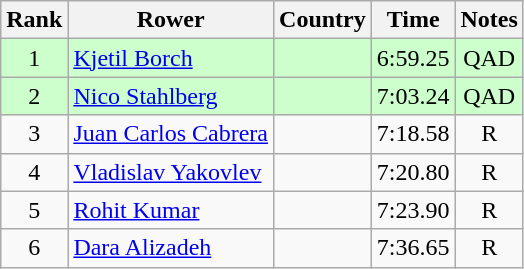<table class="wikitable" style="text-align:center">
<tr>
<th>Rank</th>
<th>Rower</th>
<th>Country</th>
<th>Time</th>
<th>Notes</th>
</tr>
<tr bgcolor=ccffcc>
<td>1</td>
<td align="left"><a href='#'>Kjetil Borch</a></td>
<td align="left"></td>
<td>6:59.25</td>
<td>QAD</td>
</tr>
<tr bgcolor=ccffcc>
<td>2</td>
<td align="left"><a href='#'>Nico Stahlberg</a></td>
<td align="left"></td>
<td>7:03.24</td>
<td>QAD</td>
</tr>
<tr>
<td>3</td>
<td align="left"><a href='#'>Juan Carlos Cabrera</a></td>
<td align="left"></td>
<td>7:18.58</td>
<td>R</td>
</tr>
<tr>
<td>4</td>
<td align="left"><a href='#'>Vladislav Yakovlev</a></td>
<td align="left"></td>
<td>7:20.80</td>
<td>R</td>
</tr>
<tr>
<td>5</td>
<td align="left"><a href='#'>Rohit Kumar</a></td>
<td align="left"></td>
<td>7:23.90</td>
<td>R</td>
</tr>
<tr>
<td>6</td>
<td align="left"><a href='#'>Dara Alizadeh</a></td>
<td align="left"></td>
<td>7:36.65</td>
<td>R</td>
</tr>
</table>
